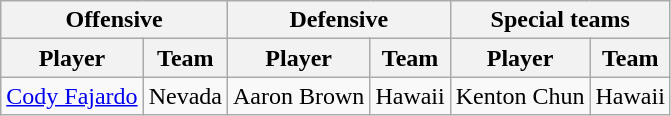<table class="wikitable">
<tr>
<th colspan="2">Offensive</th>
<th colspan="2">Defensive</th>
<th colspan="2">Special teams</th>
</tr>
<tr>
<th>Player</th>
<th>Team</th>
<th>Player</th>
<th>Team</th>
<th>Player</th>
<th>Team</th>
</tr>
<tr>
<td><a href='#'>Cody Fajardo</a></td>
<td>Nevada</td>
<td>Aaron Brown</td>
<td>Hawaii</td>
<td>Kenton Chun</td>
<td>Hawaii</td>
</tr>
</table>
